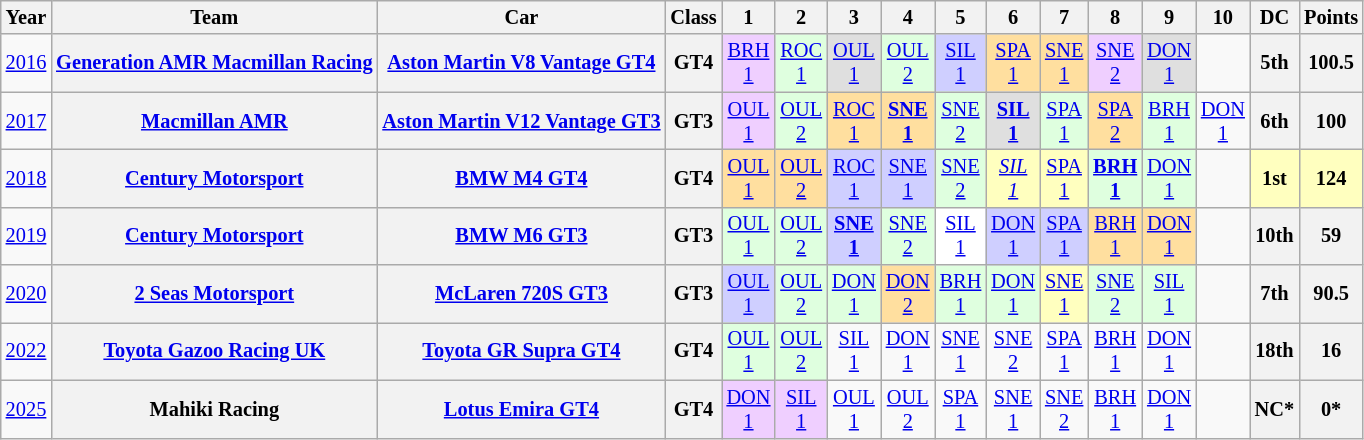<table class="wikitable" style="text-align:center; font-size:85%">
<tr>
<th>Year</th>
<th>Team</th>
<th>Car</th>
<th>Class</th>
<th>1</th>
<th>2</th>
<th>3</th>
<th>4</th>
<th>5</th>
<th>6</th>
<th>7</th>
<th>8</th>
<th>9</th>
<th>10</th>
<th>DC</th>
<th>Points</th>
</tr>
<tr>
<td><a href='#'>2016</a></td>
<th nowrap><a href='#'>Generation AMR Macmillan Racing</a></th>
<th nowrap><a href='#'>Aston Martin V8 Vantage GT4</a></th>
<th>GT4</th>
<td style="background:#EFCFFF;"><a href='#'>BRH<br>1</a><br></td>
<td style="background:#DFFFDF;"><a href='#'>ROC<br>1</a><br></td>
<td style="background:#DFDFDF;"><a href='#'>OUL<br>1</a><br></td>
<td style="background:#DFFFDF;"><a href='#'>OUL<br>2</a><br></td>
<td style="background:#CFCFFF;"><a href='#'>SIL<br>1</a><br></td>
<td style="background:#FFDF9F;"><a href='#'>SPA<br>1</a><br></td>
<td style="background:#FFDF9F;"><a href='#'>SNE<br>1</a><br></td>
<td style="background:#EFCFFF;"><a href='#'>SNE<br>2</a><br></td>
<td style="background:#DFDFDF;"><a href='#'>DON<br>1</a><br></td>
<td></td>
<th>5th</th>
<th>100.5</th>
</tr>
<tr>
<td><a href='#'>2017</a></td>
<th nowrap><a href='#'>Macmillan AMR</a></th>
<th nowrap><a href='#'>Aston Martin V12 Vantage GT3</a></th>
<th>GT3</th>
<td style="background:#EFCFFF;"><a href='#'>OUL<br>1</a><br></td>
<td style="background:#DFFFDF;"><a href='#'>OUL<br>2</a><br></td>
<td style="background:#FFDF9F;"><a href='#'>ROC<br>1</a><br></td>
<td style="background:#FFDF9F;"><strong><a href='#'>SNE<br>1</a></strong><br></td>
<td style="background:#DFFFDF;"><a href='#'>SNE<br>2</a><br></td>
<td style="background:#DFDFDF;"><strong><a href='#'>SIL<br>1</a></strong><br></td>
<td style="background:#DFFFDF;"><a href='#'>SPA<br>1</a><br></td>
<td style="background:#FFDF9F;"><a href='#'>SPA<br>2</a><br></td>
<td style="background:#DFFFDF;"><a href='#'>BRH<br>1</a><br></td>
<td><a href='#'>DON<br>1</a></td>
<th>6th</th>
<th>100</th>
</tr>
<tr>
<td><a href='#'>2018</a></td>
<th nowrap><a href='#'>Century Motorsport</a></th>
<th nowrap><a href='#'>BMW M4 GT4</a></th>
<th>GT4</th>
<td style="background:#FFDF9F;"><a href='#'>OUL<br>1</a><br></td>
<td style="background:#FFDF9F;"><a href='#'>OUL<br>2</a><br></td>
<td style="background:#CFCFFF;"><a href='#'>ROC<br>1</a><br></td>
<td style="background:#CFCFFF;"><a href='#'>SNE<br>1</a><br></td>
<td style="background:#DFFFDF;"><a href='#'>SNE<br>2</a><br></td>
<td style="background:#FFFFBF;"><em><a href='#'>SIL<br>1</a></em><br></td>
<td style="background:#FFFFBF;"><a href='#'>SPA<br>1</a><br></td>
<td style="background:#DFFFDF;"><strong><a href='#'>BRH<br>1</a></strong><br></td>
<td style="background:#DFFFDF;"><a href='#'>DON<br>1</a><br></td>
<td></td>
<th style="background:#FFFFBF;">1st</th>
<th style="background:#FFFFBF;">124</th>
</tr>
<tr>
<td><a href='#'>2019</a></td>
<th nowrap><a href='#'>Century Motorsport</a></th>
<th nowrap><a href='#'>BMW M6 GT3</a></th>
<th>GT3</th>
<td style="background:#DFFFDF;"><a href='#'>OUL<br>1</a><br></td>
<td style="background:#DFFFDF;"><a href='#'>OUL<br>2</a><br></td>
<td style="background:#CFCFFF;"><strong><a href='#'>SNE<br>1</a></strong><br></td>
<td style="background:#DFFFDF;"><a href='#'>SNE<br>2</a><br></td>
<td style="background:#FFFFFF;"><a href='#'>SIL<br>1</a><br></td>
<td style="background:#CFCFFF;"><a href='#'>DON<br>1</a><br></td>
<td style="background:#CFCFFF;"><a href='#'>SPA<br>1</a><br></td>
<td style="background:#FFDF9F;"><a href='#'>BRH<br>1</a><br></td>
<td style="background:#FFDF9F;"><a href='#'>DON<br>1</a><br></td>
<td></td>
<th>10th</th>
<th>59</th>
</tr>
<tr>
<td><a href='#'>2020</a></td>
<th nowrap><a href='#'>2 Seas Motorsport</a></th>
<th nowrap><a href='#'>McLaren 720S GT3</a></th>
<th>GT3</th>
<td style="background:#CFCFFF;"><a href='#'>OUL<br>1</a><br></td>
<td style="background:#DFFFDF;"><a href='#'>OUL<br>2</a><br></td>
<td style="background:#DFFFDF;"><a href='#'>DON<br>1</a><br></td>
<td style="background:#FFDF9F;"><a href='#'>DON<br>2</a><br></td>
<td style="background:#DFFFDF;"><a href='#'>BRH<br>1</a><br></td>
<td style="background:#DFFFDF;"><a href='#'>DON<br>1</a><br></td>
<td style="background:#FFFFBF;"><a href='#'>SNE<br>1</a><br></td>
<td style="background:#DFFFDF;"><a href='#'>SNE<br>2</a><br></td>
<td style="background:#DFFFDF;"><a href='#'>SIL<br>1</a><br></td>
<td></td>
<th>7th</th>
<th>90.5</th>
</tr>
<tr>
<td><a href='#'>2022</a></td>
<th nowrap><a href='#'>Toyota Gazoo Racing UK</a></th>
<th nowrap><a href='#'>Toyota GR Supra GT4</a></th>
<th>GT4</th>
<td style="background:#DFFFDF;"><a href='#'>OUL<br>1</a><br></td>
<td style="background:#DFFFDF;"><a href='#'>OUL<br>2</a><br></td>
<td><a href='#'>SIL<br>1</a></td>
<td><a href='#'>DON<br>1</a></td>
<td><a href='#'>SNE<br>1</a></td>
<td><a href='#'>SNE<br>2</a></td>
<td><a href='#'>SPA<br>1</a></td>
<td><a href='#'>BRH<br>1</a></td>
<td><a href='#'>DON<br>1</a></td>
<td></td>
<th>18th</th>
<th>16</th>
</tr>
<tr>
<td><a href='#'>2025</a></td>
<th>Mahiki Racing</th>
<th><a href='#'>Lotus Emira GT4</a></th>
<th>GT4</th>
<td style="background:#EFCFFF;"><a href='#'>DON<br>1</a><br></td>
<td style="background:#EFCFFF;"><a href='#'>SIL<br>1</a><br></td>
<td style="background:#;"><a href='#'>OUL<br>1</a><br></td>
<td style="background:#;"><a href='#'>OUL<br>2</a><br></td>
<td style="background:#;"><a href='#'>SPA<br>1</a><br></td>
<td style="background:#;"><a href='#'>SNE<br>1</a><br></td>
<td style="background:#;"><a href='#'>SNE<br>2</a><br></td>
<td style="background:#;"><a href='#'>BRH<br>1</a><br></td>
<td style="background:#;"><a href='#'>DON<br>1</a><br></td>
<td></td>
<th>NC*</th>
<th>0*</th>
</tr>
</table>
